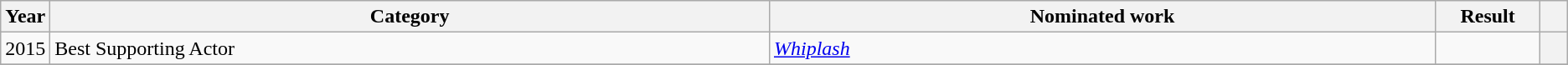<table class=wikitable>
<tr>
<th scope="col" style="width:1em;">Year</th>
<th scope="col" style="width:39em;">Category</th>
<th scope="col" style="width:36em;">Nominated work</th>
<th scope="col" style="width:5em;">Result</th>
<th scope="col" style="width:1em;"></th>
</tr>
<tr>
<td>2015</td>
<td>Best Supporting Actor</td>
<td><em><a href='#'>Whiplash</a></em></td>
<td></td>
<th align=center></th>
</tr>
<tr>
</tr>
</table>
